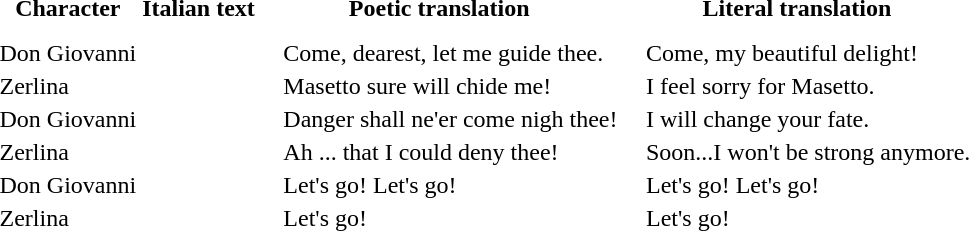<table>
<tr>
<th>Character</th>
<th>Italian text</th>
<th>Poetic translation</th>
<th>Literal translation</th>
</tr>
<tr>
<td style="vertical-align: top;"></td>
<td></td>
<td></td>
<td></td>
</tr>
<tr>
<td style="vertical-align: top;"></td>
<td></td>
<td></td>
<td></td>
</tr>
<tr>
<td>Don Giovanni</td>
<td></td>
<td style="padding-left: 1em;">Come, dearest, let me guide thee.</td>
<td style="padding-left: 1em;">Come, my beautiful delight!</td>
</tr>
<tr>
<td>Zerlina</td>
<td></td>
<td style="padding-left: 1em;">Masetto sure will chide me!</td>
<td style="padding-left: 1em;">I feel sorry for Masetto.</td>
</tr>
<tr>
<td>Don Giovanni</td>
<td></td>
<td style="padding-left: 1em;">Danger shall ne'er come nigh thee!</td>
<td style="padding-left: 1em;">I will change your fate.</td>
</tr>
<tr>
<td>Zerlina</td>
<td></td>
<td style="padding-left: 1em;">Ah ... that I could deny thee!</td>
<td style="padding-left: 1em;">Soon...I won't be strong anymore.</td>
</tr>
<tr>
<td>Don Giovanni</td>
<td></td>
<td style="padding-left: 1em;">Let's go! Let's go!</td>
<td style="padding-left: 1em;">Let's go! Let's go!</td>
</tr>
<tr>
<td>Zerlina</td>
<td></td>
<td style="padding-left: 1em;">Let's go!</td>
<td style="padding-left: 1em;">Let's go!</td>
</tr>
<tr>
<td style="vertical-align: top;"></td>
<td></td>
<td style="padding-left: 1em;"></td>
<td style="padding-left: 1em;"></td>
</tr>
</table>
